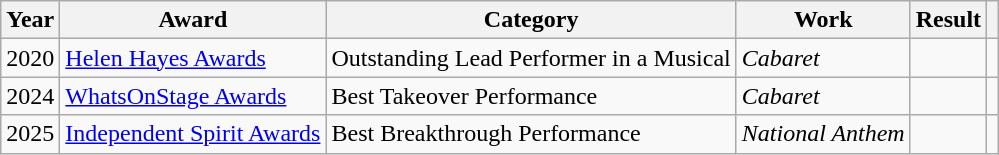<table class="wikitable plainrowheaders">
<tr>
<th scope="col">Year</th>
<th scope="col">Award</th>
<th scope="col">Category</th>
<th scope="col">Work</th>
<th scope="col">Result</th>
<th scope="col"></th>
</tr>
<tr>
<td>2020</td>
<td><a href='#'>Helen Hayes Awards</a></td>
<td>Outstanding Lead Performer in a Musical</td>
<td><em>Cabaret</em></td>
<td></td>
<td></td>
</tr>
<tr>
<td>2024</td>
<td><a href='#'>WhatsOnStage Awards</a></td>
<td>Best Takeover Performance</td>
<td><em>Cabaret</em></td>
<td></td>
<td></td>
</tr>
<tr>
<td>2025</td>
<td><a href='#'>Independent Spirit Awards</a></td>
<td>Best Breakthrough Performance</td>
<td><em>National Anthem</em></td>
<td></td>
<td></td>
</tr>
</table>
